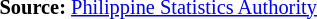<table style="font-size:85%;" '|>
<tr>
<td><br><p>
<strong>Source:</strong> <a href='#'>Philippine Statistics Authority</a>
</p></td>
</tr>
</table>
